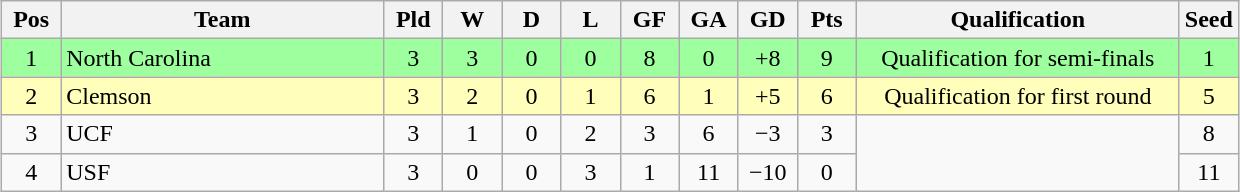<table class="wikitable" style="text-align:center; margin: 1em auto">
<tr>
<th style="width:2em">Pos</th>
<th style="width:13em">Team</th>
<th style="width:2em">Pld</th>
<th style="width:2em">W</th>
<th style="width:2em">D</th>
<th style="width:2em">L</th>
<th style="width:2em">GF</th>
<th style="width:2em">GA</th>
<th style="width:2em">GD</th>
<th style="width:2em">Pts</th>
<th style="width:13em">Qualification</th>
<th>Seed</th>
</tr>
<tr bgcolor="#9eff9e">
<td>1</td>
<td style="text-align:left">North Carolina</td>
<td>3</td>
<td>3</td>
<td>0</td>
<td>0</td>
<td>8</td>
<td>0</td>
<td>+8</td>
<td>9</td>
<td>Qualification for semi-finals</td>
<td>1</td>
</tr>
<tr bgcolor="#ffffbb">
<td>2</td>
<td style="text-align:left">Clemson</td>
<td>3</td>
<td>2</td>
<td>0</td>
<td>1</td>
<td>6</td>
<td>1</td>
<td>+5</td>
<td>6</td>
<td>Qualification for first round</td>
<td>5</td>
</tr>
<tr>
<td>3</td>
<td style="text-align:left">UCF</td>
<td>3</td>
<td>1</td>
<td>0</td>
<td>2</td>
<td>3</td>
<td>6</td>
<td>−3</td>
<td>3</td>
<td rowspan="2"></td>
<td>8</td>
</tr>
<tr>
<td>4</td>
<td style="text-align:left">USF</td>
<td>3</td>
<td>0</td>
<td>0</td>
<td>3</td>
<td>1</td>
<td>11</td>
<td>−10</td>
<td>0</td>
<td>11</td>
</tr>
</table>
